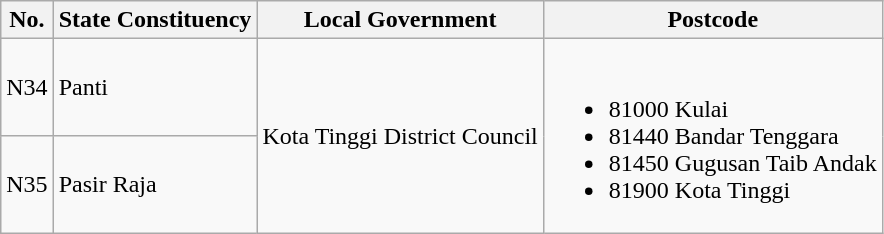<table class="wikitable">
<tr>
<th>No.</th>
<th>State Constituency</th>
<th>Local Government</th>
<th>Postcode</th>
</tr>
<tr>
<td>N34</td>
<td>Panti</td>
<td rowspan="2">Kota Tinggi District Council</td>
<td rowspan="2"><br><ul><li>81000 Kulai</li><li>81440 Bandar Tenggara</li><li>81450 Gugusan Taib Andak</li><li>81900 Kota Tinggi</li></ul></td>
</tr>
<tr>
<td>N35</td>
<td>Pasir Raja</td>
</tr>
</table>
